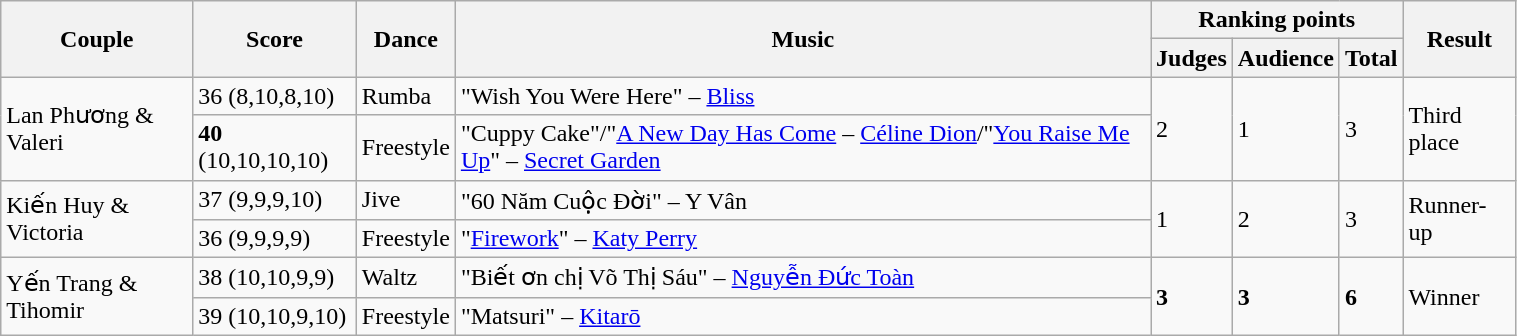<table class="wikitable" style="width:80%;">
<tr>
<th rowspan=2>Couple</th>
<th rowspan=2>Score</th>
<th rowspan=2>Dance</th>
<th rowspan=2>Music</th>
<th colspan=3>Ranking points</th>
<th rowspan=2>Result</th>
</tr>
<tr>
<th>Judges</th>
<th>Audience</th>
<th>Total</th>
</tr>
<tr>
<td rowspan=2>Lan Phương & Valeri</td>
<td>36 (8,10,8,10)</td>
<td>Rumba</td>
<td>"Wish You Were Here" – <a href='#'>Bliss</a></td>
<td rowspan=2>2</td>
<td rowspan=2>1</td>
<td rowspan=2>3</td>
<td rowspan=2>Third place</td>
</tr>
<tr>
<td><strong>40</strong> (10,10,10,10)</td>
<td>Freestyle</td>
<td>"Cuppy Cake"/"<a href='#'>A New Day Has Come</a> – <a href='#'>Céline Dion</a>/"<a href='#'>You Raise Me Up</a>" – <a href='#'>Secret Garden</a></td>
</tr>
<tr>
<td rowspan=2>Kiến Huy & Victoria</td>
<td>37 (9,9,9,10)</td>
<td>Jive</td>
<td>"60 Năm Cuộc Đời" – Y Vân</td>
<td rowspan=2>1</td>
<td rowspan=2>2</td>
<td rowspan=2>3</td>
<td rowspan=2>Runner-up</td>
</tr>
<tr>
<td>36 (9,9,9,9)</td>
<td>Freestyle</td>
<td>"<a href='#'>Firework</a>" – <a href='#'>Katy Perry</a></td>
</tr>
<tr>
<td rowspan=2>Yến Trang & Tihomir</td>
<td>38 (10,10,9,9)</td>
<td>Waltz</td>
<td>"Biết ơn chị Võ Thị Sáu" – <a href='#'>Nguyễn Đức Toàn</a></td>
<td rowspan=2><strong>3</strong></td>
<td rowspan=2><strong>3</strong></td>
<td rowspan=2><strong>6</strong></td>
<td rowspan=2>Winner</td>
</tr>
<tr>
<td>39 (10,10,9,10)</td>
<td>Freestyle</td>
<td>"Matsuri" – <a href='#'>Kitarō</a></td>
</tr>
</table>
